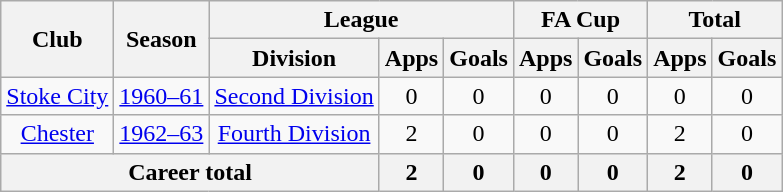<table class="wikitable" style="text-align: center;">
<tr>
<th rowspan="2">Club</th>
<th rowspan="2">Season</th>
<th colspan="3">League</th>
<th colspan="2">FA Cup</th>
<th colspan="2">Total</th>
</tr>
<tr>
<th>Division</th>
<th>Apps</th>
<th>Goals</th>
<th>Apps</th>
<th>Goals</th>
<th>Apps</th>
<th>Goals</th>
</tr>
<tr>
<td><a href='#'>Stoke City</a></td>
<td><a href='#'>1960–61</a></td>
<td><a href='#'>Second Division</a></td>
<td>0</td>
<td>0</td>
<td>0</td>
<td>0</td>
<td>0</td>
<td>0</td>
</tr>
<tr>
<td><a href='#'>Chester</a></td>
<td><a href='#'>1962–63</a></td>
<td><a href='#'>Fourth Division</a></td>
<td>2</td>
<td>0</td>
<td>0</td>
<td>0</td>
<td>2</td>
<td>0</td>
</tr>
<tr>
<th colspan="3">Career total</th>
<th>2</th>
<th>0</th>
<th>0</th>
<th>0</th>
<th>2</th>
<th>0</th>
</tr>
</table>
